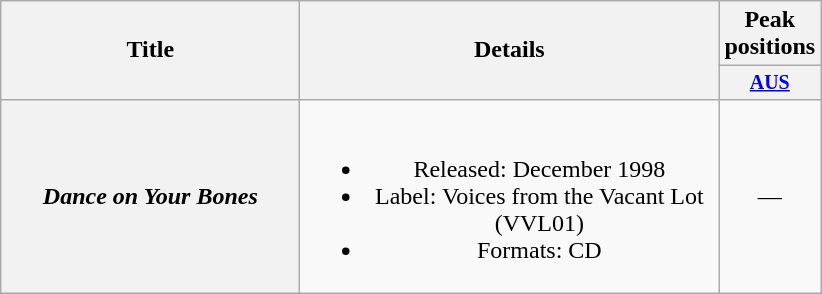<table class="wikitable plainrowheaders" style="text-align:center;">
<tr>
<th rowspan="2" style="width:12em;">Title</th>
<th rowspan="2" style="width:17em;">Details</th>
<th colspan="1">Peak positions</th>
</tr>
<tr style="font-size:smaller;">
<th width="50"><a href='#'>AUS</a><br></th>
</tr>
<tr>
<th scope="row"><em>Dance on Your Bones</em></th>
<td><br><ul><li>Released: December 1998 </li><li>Label: Voices from the Vacant Lot (VVL01)</li><li>Formats: CD</li></ul></td>
<td>—</td>
</tr>
</table>
